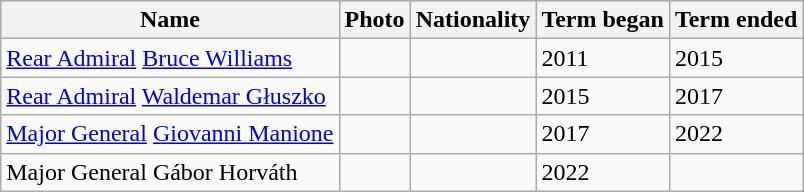<table class="wikitable">
<tr>
<th>Name</th>
<th>Photo</th>
<th>Nationality</th>
<th>Term began</th>
<th>Term ended</th>
</tr>
<tr>
<td><a href='#'>Rear Admiral</a> <a href='#'>Bruce Williams</a></td>
<td></td>
<td></td>
<td>2011</td>
<td>2015</td>
</tr>
<tr>
<td><a href='#'>Rear Admiral</a> <a href='#'>Waldemar Głuszko</a></td>
<td></td>
<td></td>
<td>2015</td>
<td>2017</td>
</tr>
<tr>
<td><a href='#'>Major General</a> <a href='#'>Giovanni Manione</a></td>
<td></td>
<td></td>
<td>2017</td>
<td>2022</td>
</tr>
<tr>
<td>Major General Gábor Horváth</td>
<td></td>
<td></td>
<td>2022</td>
<td></td>
</tr>
</table>
